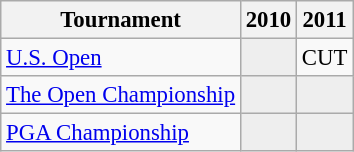<table class="wikitable" style="font-size:95%;text-align:center;">
<tr>
<th>Tournament</th>
<th>2010</th>
<th>2011</th>
</tr>
<tr>
<td align=left><a href='#'>U.S. Open</a></td>
<td style="background:#eeeeee;"></td>
<td>CUT</td>
</tr>
<tr>
<td align=left><a href='#'>The Open Championship</a></td>
<td style="background:#eeeeee;"></td>
<td style="background:#eeeeee;"></td>
</tr>
<tr>
<td align=left><a href='#'>PGA Championship</a></td>
<td style="background:#eeeeee;"></td>
<td style="background:#eeeeee;"></td>
</tr>
</table>
